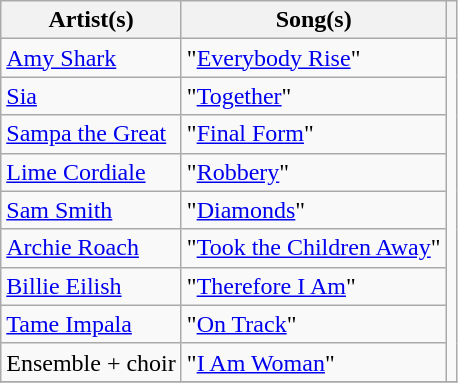<table class="wikitable plainrowheaders">
<tr>
<th scope="col">Artist(s)</th>
<th scope="col">Song(s)</th>
<th scope="col"></th>
</tr>
<tr>
<td><a href='#'>Amy Shark</a></td>
<td>"<a href='#'>Everybody Rise</a>"</td>
<td rowspan="9"></td>
</tr>
<tr>
<td><a href='#'>Sia</a></td>
<td>"<a href='#'>Together</a>"</td>
</tr>
<tr>
<td><a href='#'>Sampa the Great</a></td>
<td>"<a href='#'>Final Form</a>"</td>
</tr>
<tr>
<td><a href='#'>Lime Cordiale</a></td>
<td>"<a href='#'>Robbery</a>"</td>
</tr>
<tr>
<td><a href='#'>Sam Smith</a></td>
<td>"<a href='#'>Diamonds</a>"</td>
</tr>
<tr>
<td><a href='#'>Archie Roach</a></td>
<td>"<a href='#'>Took the Children Away</a>"</td>
</tr>
<tr>
<td><a href='#'>Billie Eilish</a></td>
<td>"<a href='#'>Therefore I Am</a>"</td>
</tr>
<tr>
<td><a href='#'>Tame Impala</a></td>
<td>"<a href='#'>On Track</a>"</td>
</tr>
<tr>
<td>Ensemble + choir</td>
<td>"<a href='#'>I Am Woman</a>"</td>
</tr>
<tr>
</tr>
</table>
